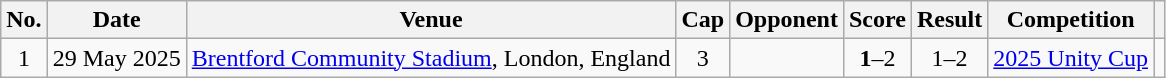<table class="wikitable sortable">
<tr>
<th scope="col">No.</th>
<th scope="col">Date</th>
<th scope="col">Venue</th>
<th scope="col">Cap</th>
<th scope="col">Opponent</th>
<th scope="col">Score</th>
<th scope="col">Result</th>
<th scope="col">Competition</th>
<th class="unsortable" scope="col"></th>
</tr>
<tr>
<td style="text-align: center;">1</td>
<td>29 May 2025</td>
<td><a href='#'>Brentford Community Stadium</a>, London, England</td>
<td style="text-align: center;">3</td>
<td></td>
<td style="text-align: center;"><strong>1</strong>–2</td>
<td style="text-align: center;">1–2</td>
<td><a href='#'>2025 Unity Cup</a></td>
<td style="text-align: center;"></td>
</tr>
</table>
